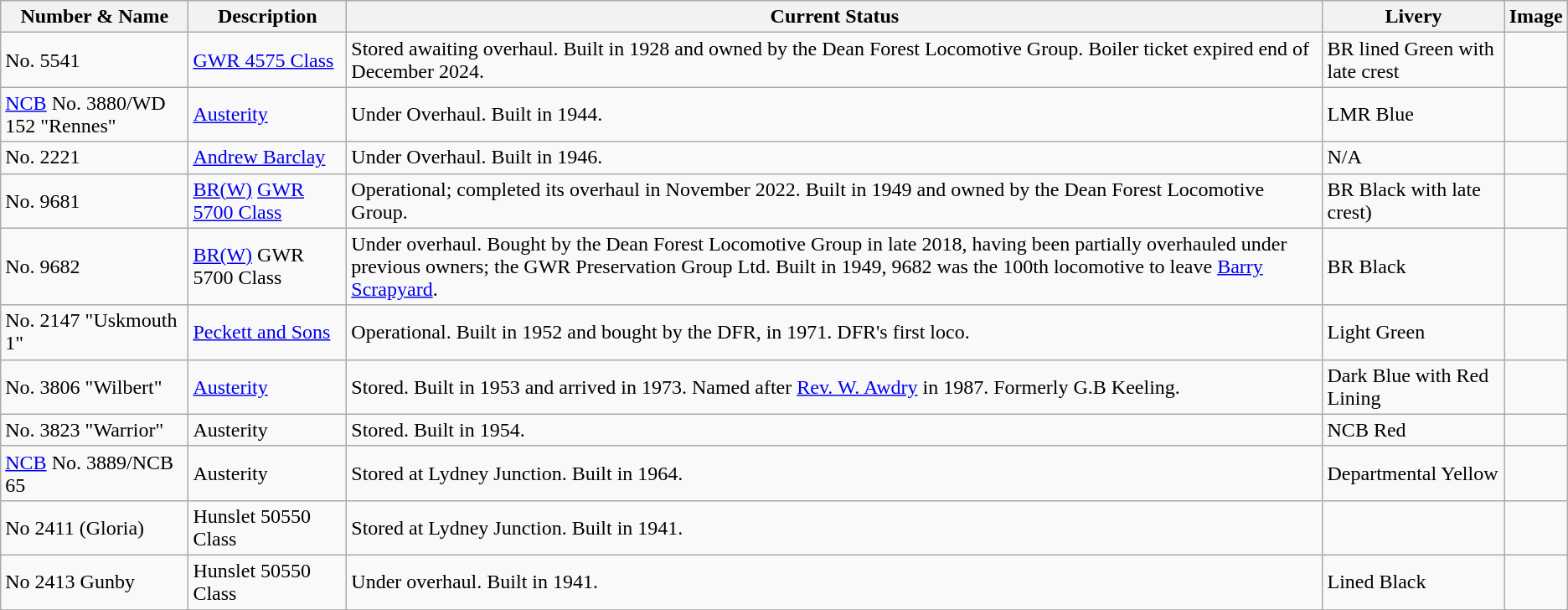<table class="wikitable">
<tr>
<th>Number & Name</th>
<th>Description</th>
<th>Current Status</th>
<th>Livery</th>
<th>Image</th>
</tr>
<tr>
<td>No. 5541</td>
<td><a href='#'>GWR 4575 Class</a> </td>
<td>Stored awaiting overhaul. Built in 1928 and owned by the Dean Forest Locomotive Group. Boiler ticket expired end of December 2024.</td>
<td>BR lined Green with late crest</td>
<td></td>
</tr>
<tr>
<td><a href='#'>NCB</a> No. 3880/WD 152 "Rennes"</td>
<td><a href='#'>Austerity</a> </td>
<td>Under Overhaul. Built in 1944.</td>
<td>LMR Blue</td>
<td></td>
</tr>
<tr>
<td>No. 2221</td>
<td><a href='#'>Andrew Barclay</a> </td>
<td>Under Overhaul. Built in 1946.</td>
<td>N/A</td>
<td></td>
</tr>
<tr>
<td>No. 9681</td>
<td><a href='#'>BR(W)</a>  <a href='#'>GWR 5700 Class</a></td>
<td>Operational; completed its overhaul in November 2022. Built in 1949 and owned by the Dean Forest Locomotive Group.</td>
<td>BR Black with late crest)</td>
<td></td>
</tr>
<tr>
<td>No. 9682</td>
<td><a href='#'>BR(W)</a>  GWR 5700 Class</td>
<td>Under overhaul. Bought by the Dean Forest Locomotive Group in late 2018, having been partially overhauled under previous owners; the GWR Preservation Group Ltd. Built in 1949, 9682 was the 100th locomotive to leave <a href='#'>Barry Scrapyard</a>.</td>
<td>BR Black</td>
<td></td>
</tr>
<tr>
<td>No. 2147 "Uskmouth 1"</td>
<td><a href='#'>Peckett and Sons</a> </td>
<td>Operational. Built in 1952 and bought by the DFR, in 1971. DFR's first loco.</td>
<td>Light Green</td>
<td></td>
</tr>
<tr>
<td>No. 3806 "Wilbert"</td>
<td><a href='#'>Austerity</a> </td>
<td>Stored. Built in 1953 and arrived in 1973. Named after <a href='#'>Rev. W. Awdry</a> in 1987. Formerly G.B Keeling.</td>
<td>Dark Blue with Red Lining</td>
<td></td>
</tr>
<tr>
<td>No. 3823 "Warrior"</td>
<td>Austerity </td>
<td>Stored. Built in 1954.</td>
<td>NCB Red</td>
<td></td>
</tr>
<tr>
<td><a href='#'>NCB</a> No. 3889/NCB 65</td>
<td>Austerity </td>
<td>Stored at Lydney Junction. Built in 1964.</td>
<td>Departmental Yellow</td>
<td></td>
</tr>
<tr>
<td>No 2411 (Gloria)</td>
<td>Hunslet 50550 Class </td>
<td>Stored at Lydney Junction. Built in 1941.</td>
<td></td>
<td></td>
</tr>
<tr>
<td>No 2413 Gunby</td>
<td>Hunslet 50550 Class </td>
<td>Under overhaul. Built in 1941.</td>
<td>Lined Black</td>
<td></td>
</tr>
<tr>
</tr>
</table>
